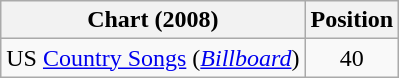<table class="wikitable sortable">
<tr>
<th scope="col">Chart (2008)</th>
<th scope="col">Position</th>
</tr>
<tr>
<td>US <a href='#'>Country Songs</a> (<em><a href='#'>Billboard</a></em>)</td>
<td align="center">40</td>
</tr>
</table>
